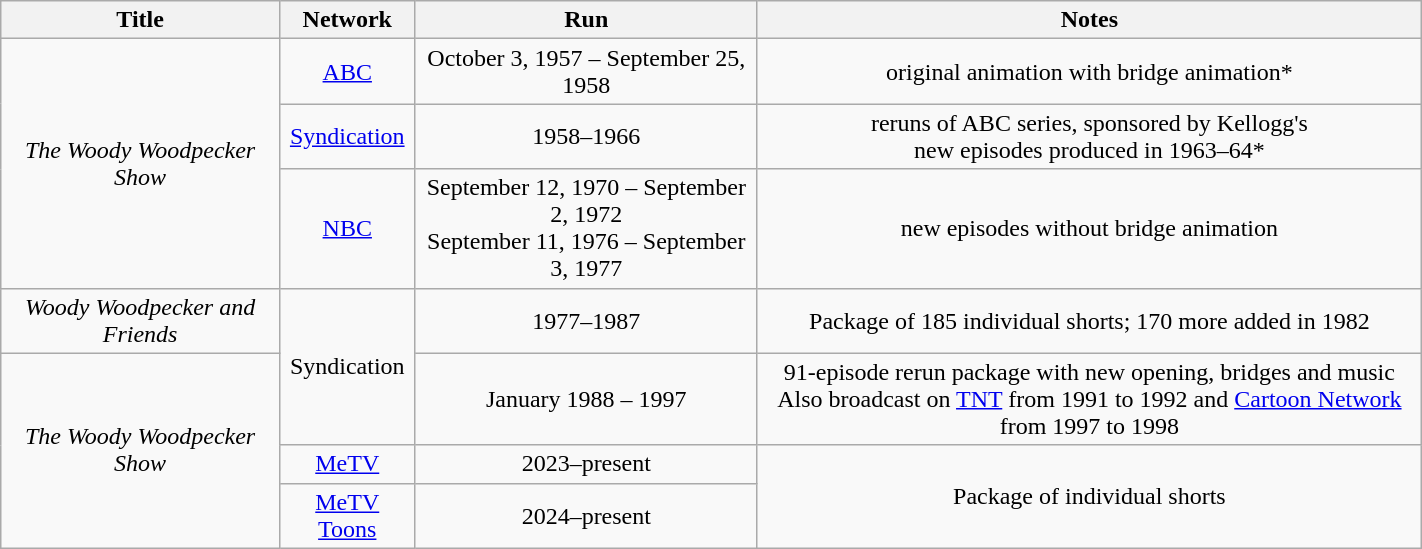<table class="wikitable plainrowheaders sortable" style="width:75%;text-align:center;">
<tr>
<th>Title</th>
<th>Network</th>
<th>Run</th>
<th>Notes</th>
</tr>
<tr>
<td rowspan="3"><em>The Woody Woodpecker Show</em></td>
<td><a href='#'>ABC</a></td>
<td>October 3, 1957 – September 25, 1958</td>
<td>original animation with bridge animation*</td>
</tr>
<tr>
<td><a href='#'>Syndication</a></td>
<td>1958–1966</td>
<td>reruns of ABC series, sponsored by Kellogg's<br>new episodes produced in 1963–64*</td>
</tr>
<tr>
<td><a href='#'>NBC</a></td>
<td>September 12, 1970 – September 2, 1972<br>September 11, 1976 – September 3, 1977</td>
<td>new episodes without bridge animation</td>
</tr>
<tr>
<td><em>Woody Woodpecker and Friends</em></td>
<td rowspan="2">Syndication</td>
<td>1977–1987</td>
<td>Package of 185 individual shorts; 170 more added in 1982</td>
</tr>
<tr>
<td rowspan="3"><em>The Woody Woodpecker Show</em></td>
<td>January 1988 – 1997</td>
<td>91-episode rerun package with new opening, bridges and music<br>Also broadcast on <a href='#'>TNT</a> from 1991 to 1992 and <a href='#'>Cartoon Network</a> from 1997 to 1998</td>
</tr>
<tr>
<td><a href='#'>MeTV</a></td>
<td>2023–present</td>
<td rowspan="2">Package of individual shorts</td>
</tr>
<tr>
<td><a href='#'>MeTV Toons</a></td>
<td>2024–present</td>
</tr>
</table>
